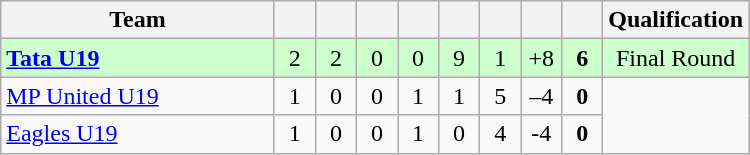<table class="wikitable" style="text-align:center">
<tr>
<th width="175">Team</th>
<th width="20"></th>
<th width="20"></th>
<th width="20"></th>
<th width="20"></th>
<th width="20"></th>
<th width="20"></th>
<th width="20"></th>
<th width="20"></th>
<th width="20">Qualification</th>
</tr>
<tr bgcolor="#ccffcc">
<td align=left><strong><a href='#'>Tata U19</a></strong></td>
<td>2</td>
<td>2</td>
<td>0</td>
<td>0</td>
<td>9</td>
<td>1</td>
<td>+8</td>
<td><strong>6</strong></td>
<td>Final Round</td>
</tr>
<tr>
<td align=left><a href='#'>MP United U19</a></td>
<td>1</td>
<td>0</td>
<td>0</td>
<td>1</td>
<td>1</td>
<td>5</td>
<td>–4</td>
<td><strong>0</strong></td>
</tr>
<tr>
<td align=left><a href='#'>Eagles U19</a></td>
<td>1</td>
<td>0</td>
<td>0</td>
<td>1</td>
<td>0</td>
<td>4</td>
<td>-4</td>
<td><strong>0</strong></td>
</tr>
</table>
